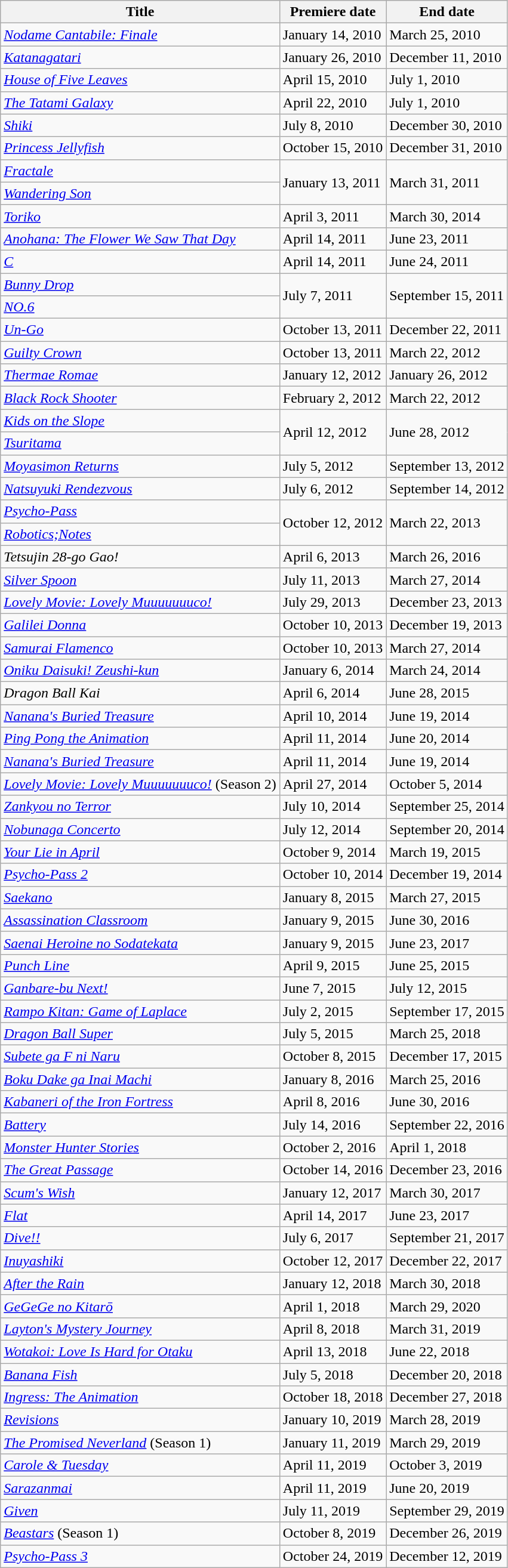<table class="wikitable sortable">
<tr>
<th>Title</th>
<th>Premiere date</th>
<th>End date</th>
</tr>
<tr>
<td><em><a href='#'>Nodame Cantabile: Finale</a></em></td>
<td>January 14, 2010</td>
<td>March 25, 2010</td>
</tr>
<tr>
<td><em><a href='#'>Katanagatari</a></em></td>
<td>January 26, 2010</td>
<td>December 11, 2010</td>
</tr>
<tr>
<td><em><a href='#'>House of Five Leaves</a></em></td>
<td>April 15, 2010</td>
<td>July 1, 2010</td>
</tr>
<tr>
<td><em><a href='#'>The Tatami Galaxy</a></em></td>
<td>April 22, 2010</td>
<td>July 1, 2010</td>
</tr>
<tr>
<td><em><a href='#'>Shiki</a></em></td>
<td>July 8, 2010</td>
<td>December 30, 2010</td>
</tr>
<tr>
<td><em><a href='#'>Princess Jellyfish</a></em></td>
<td>October 15, 2010</td>
<td>December 31, 2010</td>
</tr>
<tr>
<td><em><a href='#'>Fractale</a></em></td>
<td rowspan="2">January 13, 2011</td>
<td rowspan="2">March 31, 2011</td>
</tr>
<tr>
<td><em><a href='#'>Wandering Son</a></em></td>
</tr>
<tr>
<td><em><a href='#'>Toriko</a></em></td>
<td>April 3, 2011</td>
<td>March 30, 2014</td>
</tr>
<tr>
<td><em><a href='#'>Anohana: The Flower We Saw That Day</a></em></td>
<td>April 14, 2011</td>
<td>June 23, 2011</td>
</tr>
<tr>
<td><em><a href='#'>C</a></em></td>
<td>April 14, 2011</td>
<td>June 24, 2011</td>
</tr>
<tr>
<td><em><a href='#'>Bunny Drop</a></em></td>
<td rowspan="2">July 7, 2011</td>
<td rowspan="2">September 15, 2011</td>
</tr>
<tr>
<td><em><a href='#'>NO.6</a></em></td>
</tr>
<tr>
<td><em><a href='#'>Un-Go</a></em></td>
<td>October 13, 2011</td>
<td>December 22, 2011</td>
</tr>
<tr>
<td><em><a href='#'>Guilty Crown</a></em></td>
<td>October 13, 2011</td>
<td>March 22, 2012</td>
</tr>
<tr>
<td><em><a href='#'>Thermae Romae</a></em></td>
<td>January 12, 2012</td>
<td>January 26, 2012</td>
</tr>
<tr>
<td><em><a href='#'>Black Rock Shooter</a></em></td>
<td>February 2, 2012</td>
<td>March 22, 2012</td>
</tr>
<tr>
<td><em><a href='#'>Kids on the Slope</a></em></td>
<td rowspan="2">April 12, 2012</td>
<td rowspan="2">June 28, 2012</td>
</tr>
<tr>
<td><em><a href='#'>Tsuritama</a></em></td>
</tr>
<tr>
<td><em><a href='#'>Moyasimon Returns</a></em></td>
<td>July 5, 2012</td>
<td>September 13, 2012</td>
</tr>
<tr>
<td><em><a href='#'>Natsuyuki Rendezvous</a></em></td>
<td>July 6, 2012</td>
<td>September 14, 2012</td>
</tr>
<tr>
<td><em><a href='#'>Psycho-Pass</a></em></td>
<td rowspan="2">October 12, 2012</td>
<td rowspan="2">March 22, 2013</td>
</tr>
<tr>
<td><em><a href='#'>Robotics;Notes</a></em></td>
</tr>
<tr>
<td><em>Tetsujin 28-go Gao!</em></td>
<td>April 6, 2013</td>
<td>March 26, 2016</td>
</tr>
<tr>
<td><em><a href='#'>Silver Spoon</a></em></td>
<td>July 11, 2013</td>
<td>March 27, 2014</td>
</tr>
<tr>
<td><em><a href='#'>Lovely Movie: Lovely Muuuuuuuco!</a></em></td>
<td>July 29, 2013</td>
<td>December 23, 2013</td>
</tr>
<tr>
<td><em><a href='#'>Galilei Donna</a></em></td>
<td>October 10, 2013</td>
<td>December 19, 2013</td>
</tr>
<tr>
<td><em><a href='#'>Samurai Flamenco</a></em></td>
<td>October 10, 2013</td>
<td>March 27, 2014</td>
</tr>
<tr>
<td><em><a href='#'>Oniku Daisuki! Zeushi-kun</a></em></td>
<td>January 6, 2014</td>
<td>March 24, 2014</td>
</tr>
<tr>
<td><em>Dragon Ball Kai</em></td>
<td>April 6, 2014</td>
<td>June 28, 2015</td>
</tr>
<tr>
<td><em><a href='#'>Nanana's Buried Treasure</a></em></td>
<td>April 10, 2014</td>
<td>June 19, 2014</td>
</tr>
<tr>
<td><em><a href='#'>Ping Pong the Animation</a></em></td>
<td>April 11, 2014</td>
<td>June 20, 2014</td>
</tr>
<tr>
<td><em><a href='#'>Nanana's Buried Treasure</a></em></td>
<td>April 11, 2014</td>
<td>June 19, 2014</td>
</tr>
<tr>
<td><em><a href='#'>Lovely Movie: Lovely Muuuuuuuco!</a></em> (Season 2)</td>
<td>April 27, 2014</td>
<td>October 5, 2014</td>
</tr>
<tr>
<td><em><a href='#'>Zankyou no Terror</a></em></td>
<td>July 10, 2014</td>
<td>September 25, 2014</td>
</tr>
<tr>
<td><em><a href='#'>Nobunaga Concerto</a></em></td>
<td>July 12, 2014</td>
<td>September 20, 2014</td>
</tr>
<tr>
<td><em><a href='#'>Your Lie in April</a></em></td>
<td>October 9, 2014</td>
<td>March 19, 2015</td>
</tr>
<tr>
<td><em><a href='#'>Psycho-Pass 2</a></em></td>
<td>October 10, 2014</td>
<td>December 19, 2014</td>
</tr>
<tr>
<td><em><a href='#'>Saekano</a></em></td>
<td>January 8, 2015</td>
<td>March 27, 2015</td>
</tr>
<tr>
<td><em><a href='#'>Assassination Classroom</a></em></td>
<td>January 9, 2015</td>
<td>June 30, 2016</td>
</tr>
<tr>
<td><em><a href='#'>Saenai Heroine no Sodatekata</a></em></td>
<td>January 9, 2015</td>
<td>June 23, 2017</td>
</tr>
<tr>
<td><em><a href='#'>Punch Line</a></em></td>
<td>April 9, 2015</td>
<td>June 25, 2015</td>
</tr>
<tr>
<td><em><a href='#'>Ganbare-bu Next!</a></em></td>
<td>June 7, 2015</td>
<td>July 12, 2015</td>
</tr>
<tr>
<td><em><a href='#'>Rampo Kitan: Game of Laplace</a></em></td>
<td>July 2, 2015</td>
<td>September 17, 2015</td>
</tr>
<tr>
<td><em><a href='#'>Dragon Ball Super</a></em></td>
<td>July 5, 2015</td>
<td>March 25, 2018</td>
</tr>
<tr>
<td><em><a href='#'>Subete ga F ni Naru</a></em></td>
<td>October 8, 2015</td>
<td>December 17, 2015</td>
</tr>
<tr>
<td><em><a href='#'>Boku Dake ga Inai Machi</a></em></td>
<td>January 8, 2016</td>
<td>March 25, 2016</td>
</tr>
<tr>
<td><em><a href='#'>Kabaneri of the Iron Fortress</a></em></td>
<td>April 8, 2016</td>
<td>June 30, 2016</td>
</tr>
<tr>
<td><em><a href='#'>Battery</a></em></td>
<td>July 14, 2016</td>
<td>September 22, 2016</td>
</tr>
<tr>
<td><em><a href='#'>Monster Hunter Stories</a></em></td>
<td>October 2, 2016</td>
<td>April 1, 2018</td>
</tr>
<tr>
<td><em><a href='#'>The Great Passage</a></em></td>
<td>October 14, 2016</td>
<td>December 23, 2016</td>
</tr>
<tr>
<td><em><a href='#'>Scum's Wish</a></em></td>
<td>January 12, 2017</td>
<td>March 30, 2017</td>
</tr>
<tr>
<td><em><a href='#'>Flat</a></em></td>
<td>April 14, 2017</td>
<td>June 23, 2017</td>
</tr>
<tr>
<td><em><a href='#'>Dive!!</a></em></td>
<td>July 6, 2017</td>
<td>September 21, 2017</td>
</tr>
<tr>
<td><em><a href='#'>Inuyashiki</a></em></td>
<td>October 12, 2017</td>
<td>December 22, 2017</td>
</tr>
<tr>
<td><em><a href='#'>After the Rain</a></em></td>
<td>January 12, 2018</td>
<td>March 30, 2018</td>
</tr>
<tr>
<td><em><a href='#'>GeGeGe no Kitarō</a></em></td>
<td>April 1, 2018</td>
<td>March 29, 2020</td>
</tr>
<tr>
<td><em><a href='#'>Layton's Mystery Journey</a></em></td>
<td>April 8, 2018</td>
<td>March 31, 2019</td>
</tr>
<tr>
<td><em><a href='#'>Wotakoi: Love Is Hard for Otaku</a></em></td>
<td>April 13, 2018</td>
<td>June 22, 2018</td>
</tr>
<tr>
<td><em><a href='#'>Banana Fish</a></em></td>
<td>July 5, 2018</td>
<td>December 20, 2018</td>
</tr>
<tr>
<td><em><a href='#'>Ingress: The Animation</a></em></td>
<td>October 18, 2018</td>
<td>December 27, 2018</td>
</tr>
<tr>
<td><em><a href='#'>Revisions</a></em></td>
<td>January 10, 2019</td>
<td>March 28, 2019</td>
</tr>
<tr>
<td><em><a href='#'>The Promised Neverland</a></em> (Season 1)</td>
<td>January 11, 2019</td>
<td>March 29, 2019</td>
</tr>
<tr>
<td><em><a href='#'>Carole & Tuesday</a></em></td>
<td>April 11, 2019</td>
<td>October 3, 2019</td>
</tr>
<tr>
<td><em><a href='#'>Sarazanmai</a></em></td>
<td>April 11, 2019</td>
<td>June 20, 2019</td>
</tr>
<tr>
<td><em><a href='#'>Given</a></em></td>
<td>July 11, 2019</td>
<td>September 29, 2019</td>
</tr>
<tr>
<td><em><a href='#'>Beastars</a></em> (Season 1)</td>
<td>October 8, 2019</td>
<td>December 26, 2019</td>
</tr>
<tr>
<td><em><a href='#'>Psycho-Pass 3</a></em></td>
<td>October 24, 2019</td>
<td>December 12, 2019</td>
</tr>
</table>
